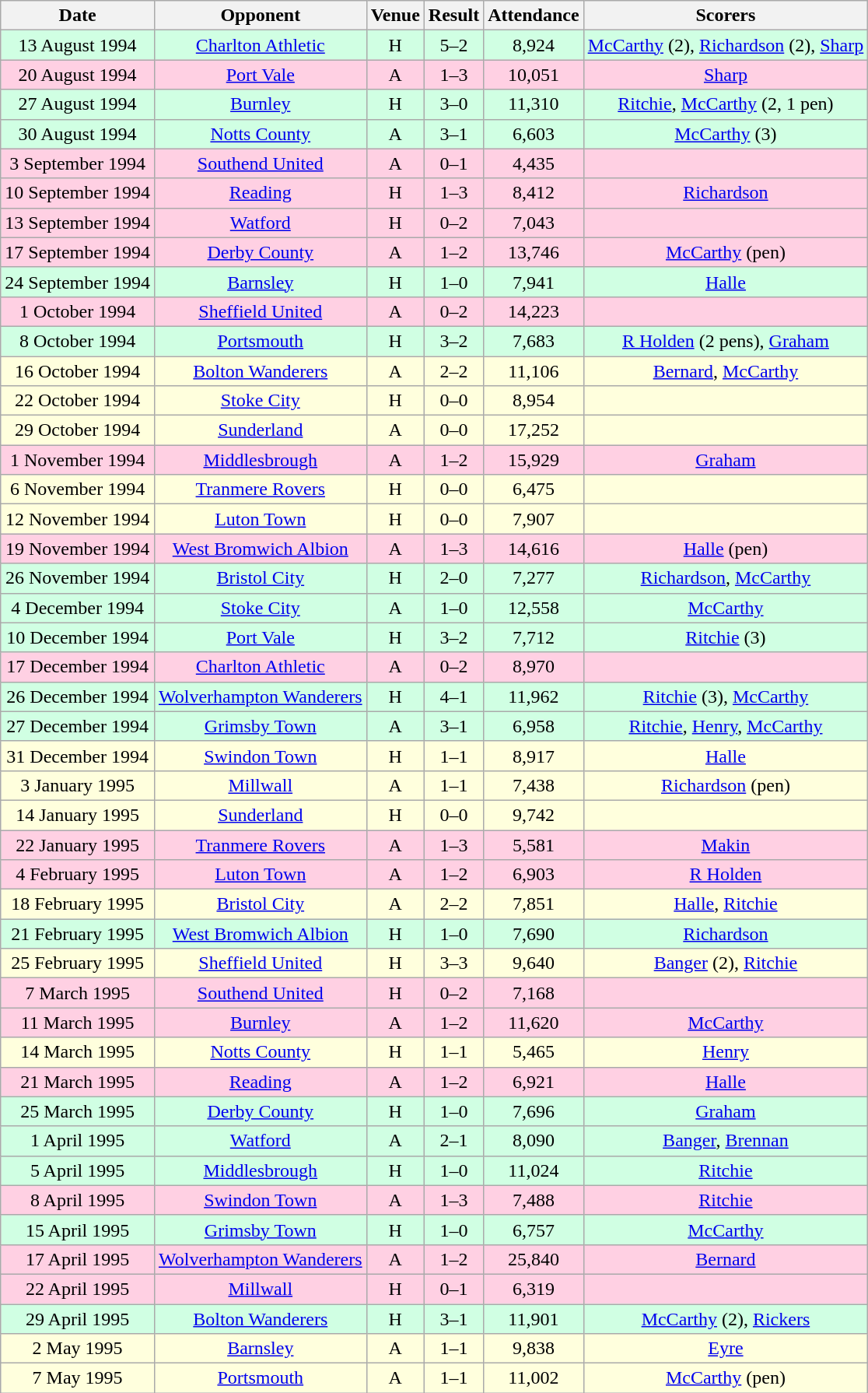<table class="wikitable sortable" style="text-align:center;">
<tr>
<th>Date</th>
<th>Opponent</th>
<th>Venue</th>
<th>Result</th>
<th>Attendance</th>
<th>Scorers</th>
</tr>
<tr style="background:#d0ffe3;">
<td>13 August 1994</td>
<td><a href='#'>Charlton Athletic</a></td>
<td>H</td>
<td>5–2</td>
<td>8,924</td>
<td><a href='#'>McCarthy</a> (2), <a href='#'>Richardson</a> (2), <a href='#'>Sharp</a></td>
</tr>
<tr style="background:#ffd0e3;">
<td>20 August 1994</td>
<td><a href='#'>Port Vale</a></td>
<td>A</td>
<td>1–3</td>
<td>10,051</td>
<td><a href='#'>Sharp</a></td>
</tr>
<tr style="background:#d0ffe3;">
<td>27 August 1994</td>
<td><a href='#'>Burnley</a></td>
<td>H</td>
<td>3–0</td>
<td>11,310</td>
<td><a href='#'>Ritchie</a>, <a href='#'>McCarthy</a> (2, 1 pen)</td>
</tr>
<tr style="background:#d0ffe3;">
<td>30 August 1994</td>
<td><a href='#'>Notts County</a></td>
<td>A</td>
<td>3–1</td>
<td>6,603</td>
<td><a href='#'>McCarthy</a> (3)</td>
</tr>
<tr style="background:#ffd0e3;">
<td>3 September 1994</td>
<td><a href='#'>Southend United</a></td>
<td>A</td>
<td>0–1</td>
<td>4,435</td>
<td></td>
</tr>
<tr style="background:#ffd0e3;">
<td>10 September 1994</td>
<td><a href='#'>Reading</a></td>
<td>H</td>
<td>1–3</td>
<td>8,412</td>
<td><a href='#'>Richardson</a></td>
</tr>
<tr style="background:#ffd0e3;">
<td>13 September 1994</td>
<td><a href='#'>Watford</a></td>
<td>H</td>
<td>0–2</td>
<td>7,043</td>
<td></td>
</tr>
<tr style="background:#ffd0e3;">
<td>17 September 1994</td>
<td><a href='#'>Derby County</a></td>
<td>A</td>
<td>1–2</td>
<td>13,746</td>
<td><a href='#'>McCarthy</a> (pen)</td>
</tr>
<tr style="background:#d0ffe3;">
<td>24 September 1994</td>
<td><a href='#'>Barnsley</a></td>
<td>H</td>
<td>1–0</td>
<td>7,941</td>
<td><a href='#'>Halle</a></td>
</tr>
<tr style="background:#ffd0e3;">
<td>1 October 1994</td>
<td><a href='#'>Sheffield United</a></td>
<td>A</td>
<td>0–2</td>
<td>14,223</td>
<td></td>
</tr>
<tr style="background:#d0ffe3;">
<td>8 October 1994</td>
<td><a href='#'>Portsmouth</a></td>
<td>H</td>
<td>3–2</td>
<td>7,683</td>
<td><a href='#'>R Holden</a> (2 pens), <a href='#'>Graham</a></td>
</tr>
<tr style="background:#ffd;">
<td>16 October 1994</td>
<td><a href='#'>Bolton Wanderers</a></td>
<td>A</td>
<td>2–2</td>
<td>11,106</td>
<td><a href='#'>Bernard</a>, <a href='#'>McCarthy</a></td>
</tr>
<tr style="background:#ffd;">
<td>22 October 1994</td>
<td><a href='#'>Stoke City</a></td>
<td>H</td>
<td>0–0</td>
<td>8,954</td>
<td></td>
</tr>
<tr style="background:#ffd;">
<td>29 October 1994</td>
<td><a href='#'>Sunderland</a></td>
<td>A</td>
<td>0–0</td>
<td>17,252</td>
<td></td>
</tr>
<tr style="background:#ffd0e3;">
<td>1 November 1994</td>
<td><a href='#'>Middlesbrough</a></td>
<td>A</td>
<td>1–2</td>
<td>15,929</td>
<td><a href='#'>Graham</a></td>
</tr>
<tr style="background:#ffd;">
<td>6 November 1994</td>
<td><a href='#'>Tranmere Rovers</a></td>
<td>H</td>
<td>0–0</td>
<td>6,475</td>
<td></td>
</tr>
<tr style="background:#ffd;">
<td>12 November 1994</td>
<td><a href='#'>Luton Town</a></td>
<td>H</td>
<td>0–0</td>
<td>7,907</td>
<td></td>
</tr>
<tr style="background:#ffd0e3;">
<td>19 November 1994</td>
<td><a href='#'>West Bromwich Albion</a></td>
<td>A</td>
<td>1–3</td>
<td>14,616</td>
<td><a href='#'>Halle</a> (pen)</td>
</tr>
<tr style="background:#d0ffe3;">
<td>26 November 1994</td>
<td><a href='#'>Bristol City</a></td>
<td>H</td>
<td>2–0</td>
<td>7,277</td>
<td><a href='#'>Richardson</a>, <a href='#'>McCarthy</a></td>
</tr>
<tr style="background:#d0ffe3;">
<td>4 December 1994</td>
<td><a href='#'>Stoke City</a></td>
<td>A</td>
<td>1–0</td>
<td>12,558</td>
<td><a href='#'>McCarthy</a></td>
</tr>
<tr style="background:#d0ffe3;">
<td>10 December 1994</td>
<td><a href='#'>Port Vale</a></td>
<td>H</td>
<td>3–2</td>
<td>7,712</td>
<td><a href='#'>Ritchie</a> (3)</td>
</tr>
<tr style="background:#ffd0e3;">
<td>17 December 1994</td>
<td><a href='#'>Charlton Athletic</a></td>
<td>A</td>
<td>0–2</td>
<td>8,970</td>
<td></td>
</tr>
<tr style="background:#d0ffe3;">
<td>26 December 1994</td>
<td><a href='#'>Wolverhampton Wanderers</a></td>
<td>H</td>
<td>4–1</td>
<td>11,962</td>
<td><a href='#'>Ritchie</a> (3), <a href='#'>McCarthy</a></td>
</tr>
<tr style="background:#d0ffe3;">
<td>27 December 1994</td>
<td><a href='#'>Grimsby Town</a></td>
<td>A</td>
<td>3–1</td>
<td>6,958</td>
<td><a href='#'>Ritchie</a>, <a href='#'>Henry</a>, <a href='#'>McCarthy</a></td>
</tr>
<tr style="background:#ffd;">
<td>31 December 1994</td>
<td><a href='#'>Swindon Town</a></td>
<td>H</td>
<td>1–1</td>
<td>8,917</td>
<td><a href='#'>Halle</a></td>
</tr>
<tr style="background:#ffd;">
<td>3 January 1995</td>
<td><a href='#'>Millwall</a></td>
<td>A</td>
<td>1–1</td>
<td>7,438</td>
<td><a href='#'>Richardson</a> (pen)</td>
</tr>
<tr style="background:#ffd;">
<td>14 January 1995</td>
<td><a href='#'>Sunderland</a></td>
<td>H</td>
<td>0–0</td>
<td>9,742</td>
<td></td>
</tr>
<tr style="background:#ffd0e3;">
<td>22 January 1995</td>
<td><a href='#'>Tranmere Rovers</a></td>
<td>A</td>
<td>1–3</td>
<td>5,581</td>
<td><a href='#'>Makin</a></td>
</tr>
<tr style="background:#ffd0e3;">
<td>4 February 1995</td>
<td><a href='#'>Luton Town</a></td>
<td>A</td>
<td>1–2</td>
<td>6,903</td>
<td><a href='#'>R Holden</a></td>
</tr>
<tr style="background:#ffd;">
<td>18 February 1995</td>
<td><a href='#'>Bristol City</a></td>
<td>A</td>
<td>2–2</td>
<td>7,851</td>
<td><a href='#'>Halle</a>, <a href='#'>Ritchie</a></td>
</tr>
<tr style="background:#d0ffe3;">
<td>21 February 1995</td>
<td><a href='#'>West Bromwich Albion</a></td>
<td>H</td>
<td>1–0</td>
<td>7,690</td>
<td><a href='#'>Richardson</a></td>
</tr>
<tr style="background:#ffd;">
<td>25 February 1995</td>
<td><a href='#'>Sheffield United</a></td>
<td>H</td>
<td>3–3</td>
<td>9,640</td>
<td><a href='#'>Banger</a> (2), <a href='#'>Ritchie</a></td>
</tr>
<tr style="background:#ffd0e3;">
<td>7 March 1995</td>
<td><a href='#'>Southend United</a></td>
<td>H</td>
<td>0–2</td>
<td>7,168</td>
<td></td>
</tr>
<tr style="background:#ffd0e3;">
<td>11 March 1995</td>
<td><a href='#'>Burnley</a></td>
<td>A</td>
<td>1–2</td>
<td>11,620</td>
<td><a href='#'>McCarthy</a></td>
</tr>
<tr style="background:#ffd;">
<td>14 March 1995</td>
<td><a href='#'>Notts County</a></td>
<td>H</td>
<td>1–1</td>
<td>5,465</td>
<td><a href='#'>Henry</a></td>
</tr>
<tr style="background:#ffd0e3;">
<td>21 March 1995</td>
<td><a href='#'>Reading</a></td>
<td>A</td>
<td>1–2</td>
<td>6,921</td>
<td><a href='#'>Halle</a></td>
</tr>
<tr style="background:#d0ffe3;">
<td>25 March 1995</td>
<td><a href='#'>Derby County</a></td>
<td>H</td>
<td>1–0</td>
<td>7,696</td>
<td><a href='#'>Graham</a></td>
</tr>
<tr style="background:#d0ffe3;">
<td>1 April 1995</td>
<td><a href='#'>Watford</a></td>
<td>A</td>
<td>2–1</td>
<td>8,090</td>
<td><a href='#'>Banger</a>, <a href='#'>Brennan</a></td>
</tr>
<tr style="background:#d0ffe3;">
<td>5 April 1995</td>
<td><a href='#'>Middlesbrough</a></td>
<td>H</td>
<td>1–0</td>
<td>11,024</td>
<td><a href='#'>Ritchie</a></td>
</tr>
<tr style="background:#ffd0e3;">
<td>8 April 1995</td>
<td><a href='#'>Swindon Town</a></td>
<td>A</td>
<td>1–3</td>
<td>7,488</td>
<td><a href='#'>Ritchie</a></td>
</tr>
<tr style="background:#d0ffe3;">
<td>15 April 1995</td>
<td><a href='#'>Grimsby Town</a></td>
<td>H</td>
<td>1–0</td>
<td>6,757</td>
<td><a href='#'>McCarthy</a></td>
</tr>
<tr style="background:#ffd0e3;">
<td>17 April 1995</td>
<td><a href='#'>Wolverhampton Wanderers</a></td>
<td>A</td>
<td>1–2</td>
<td>25,840</td>
<td><a href='#'>Bernard</a></td>
</tr>
<tr style="background:#ffd0e3;">
<td>22 April 1995</td>
<td><a href='#'>Millwall</a></td>
<td>H</td>
<td>0–1</td>
<td>6,319</td>
<td></td>
</tr>
<tr style="background:#d0ffe3;">
<td>29 April 1995</td>
<td><a href='#'>Bolton Wanderers</a></td>
<td>H</td>
<td>3–1</td>
<td>11,901</td>
<td><a href='#'>McCarthy</a> (2), <a href='#'>Rickers</a></td>
</tr>
<tr style="background:#ffd;">
<td>2 May 1995</td>
<td><a href='#'>Barnsley</a></td>
<td>A</td>
<td>1–1</td>
<td>9,838</td>
<td><a href='#'>Eyre</a></td>
</tr>
<tr style="background:#ffd;">
<td>7 May 1995</td>
<td><a href='#'>Portsmouth</a></td>
<td>A</td>
<td>1–1</td>
<td>11,002</td>
<td><a href='#'>McCarthy</a> (pen)</td>
</tr>
</table>
